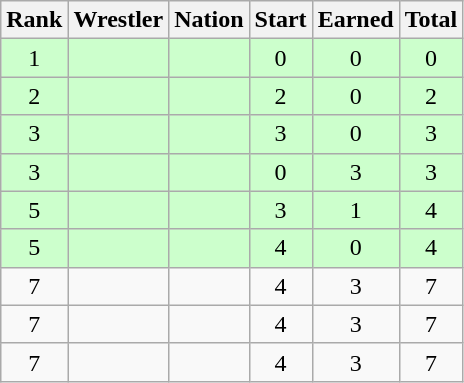<table class="wikitable sortable" style="text-align:center;">
<tr>
<th>Rank</th>
<th>Wrestler</th>
<th>Nation</th>
<th>Start</th>
<th>Earned</th>
<th>Total</th>
</tr>
<tr style="background:#cfc;">
<td>1</td>
<td align=left></td>
<td align=left></td>
<td>0</td>
<td>0</td>
<td>0</td>
</tr>
<tr style="background:#cfc;">
<td>2</td>
<td align=left></td>
<td align=left></td>
<td>2</td>
<td>0</td>
<td>2</td>
</tr>
<tr style="background:#cfc;">
<td>3</td>
<td align=left></td>
<td align=left></td>
<td>3</td>
<td>0</td>
<td>3</td>
</tr>
<tr style="background:#cfc;">
<td>3</td>
<td align=left></td>
<td align=left></td>
<td>0</td>
<td>3</td>
<td>3</td>
</tr>
<tr style="background:#cfc;">
<td>5</td>
<td align=left></td>
<td align=left></td>
<td>3</td>
<td>1</td>
<td>4</td>
</tr>
<tr style="background:#cfc;">
<td>5</td>
<td align=left></td>
<td align=left></td>
<td>4</td>
<td>0</td>
<td>4</td>
</tr>
<tr>
<td>7</td>
<td align=left></td>
<td align=left></td>
<td>4</td>
<td>3</td>
<td>7</td>
</tr>
<tr>
<td>7</td>
<td align=left></td>
<td align=left></td>
<td>4</td>
<td>3</td>
<td>7</td>
</tr>
<tr>
<td>7</td>
<td align=left></td>
<td align=left></td>
<td>4</td>
<td>3</td>
<td>7</td>
</tr>
</table>
